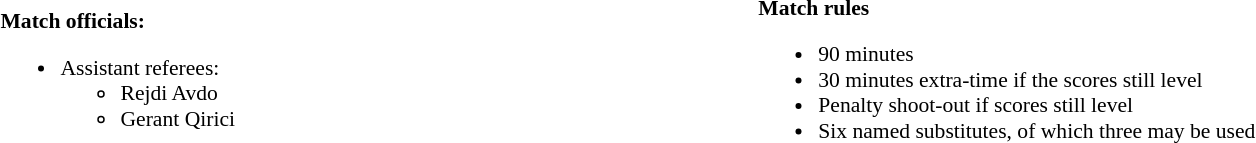<table style="width:100%;font-size:90%">
<tr>
<td><br><strong>Match officials:</strong><ul><li>Assistant referees:<ul><li>Rejdi Avdo</li><li>Gerant Qirici</li></ul></li></ul></td>
<td style="width:60%; vertical-align:top;"><br><strong>Match rules</strong><ul><li>90 minutes</li><li>30 minutes extra-time if the scores still level</li><li>Penalty shoot-out if scores still level</li><li>Six named substitutes, of which three may be used</li></ul></td>
</tr>
</table>
